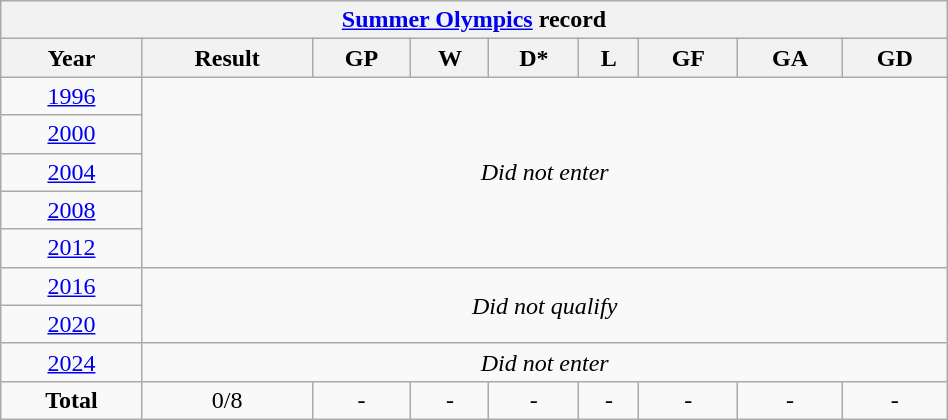<table class="wikitable" style="text-align: center; width:50%;">
<tr>
<th colspan=10><a href='#'>Summer Olympics</a> record</th>
</tr>
<tr>
<th>Year</th>
<th>Result</th>
<th>GP</th>
<th>W</th>
<th>D*</th>
<th>L</th>
<th>GF</th>
<th>GA</th>
<th>GD</th>
</tr>
<tr>
<td> <a href='#'>1996</a></td>
<td colspan=8 rowspan=5><em>Did not enter</em></td>
</tr>
<tr>
<td> <a href='#'>2000</a></td>
</tr>
<tr>
<td> <a href='#'>2004</a></td>
</tr>
<tr>
<td> <a href='#'>2008</a></td>
</tr>
<tr>
<td> <a href='#'>2012</a></td>
</tr>
<tr>
<td> <a href='#'>2016</a></td>
<td colspan=8 rowspan=2><em>Did not qualify</em></td>
</tr>
<tr>
<td> <a href='#'>2020</a></td>
</tr>
<tr>
<td> <a href='#'>2024</a></td>
<td colspan=8><em>Did not enter</em></td>
</tr>
<tr>
<td><strong>Total</strong></td>
<td>0/8</td>
<td>-</td>
<td>-</td>
<td>-</td>
<td>-</td>
<td>-</td>
<td>-</td>
<td>-</td>
</tr>
</table>
